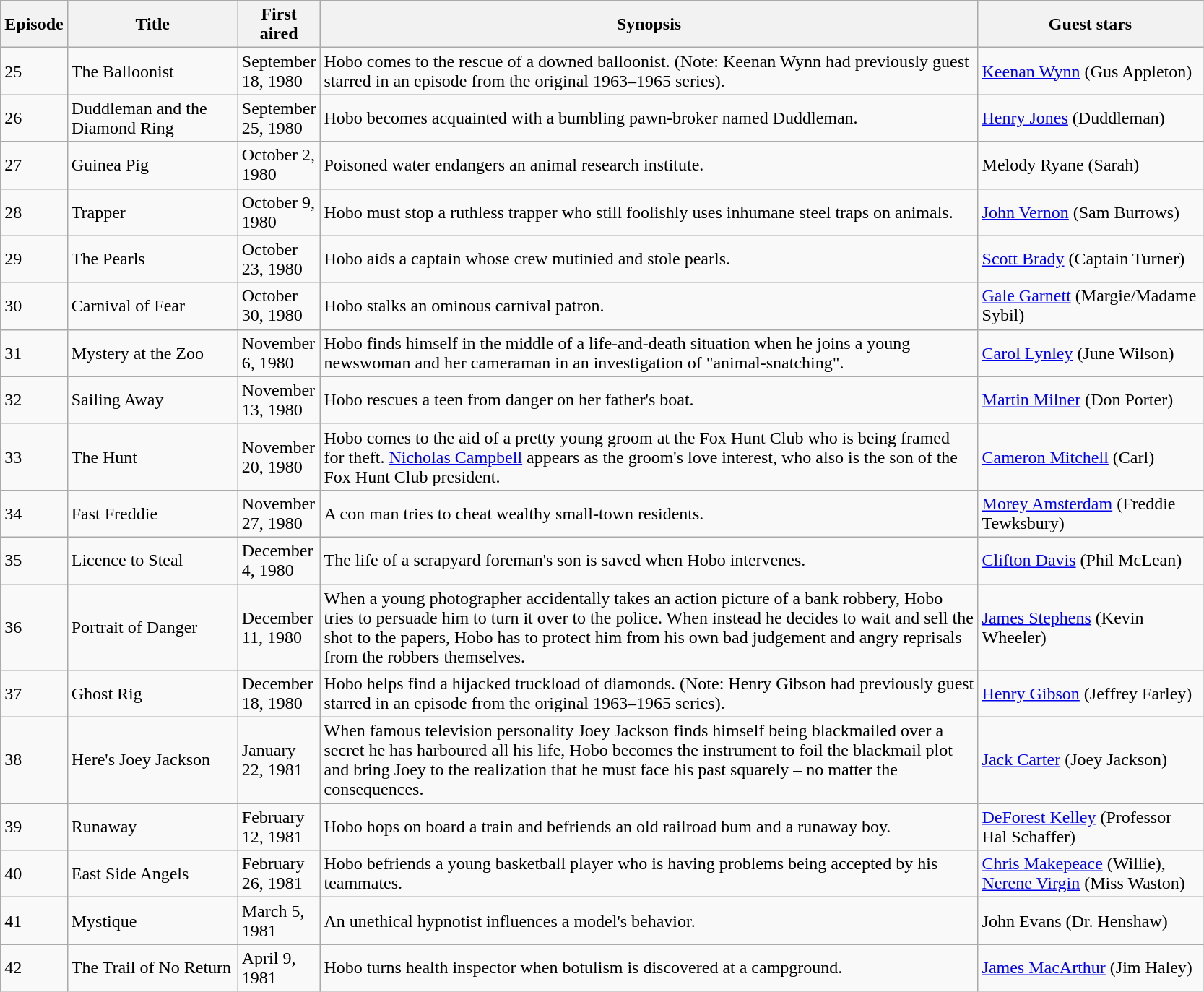<table class="wikitable">
<tr>
<th scope="col" style="width:50px;">Episode</th>
<th scope="col" style="width:150px;">Title</th>
<th scope="col" style="width:50px;">First aired</th>
<th scope="col" style="width:600px;">Synopsis</th>
<th scope="col" style="width:200px;">Guest stars</th>
</tr>
<tr>
<td>25</td>
<td>The Balloonist</td>
<td>September 18, 1980</td>
<td>Hobo comes to the rescue of a downed balloonist. (Note: Keenan Wynn had previously guest starred in an episode from the original 1963–1965 series).</td>
<td><a href='#'>Keenan Wynn</a> (Gus Appleton)</td>
</tr>
<tr>
<td>26</td>
<td>Duddleman and the Diamond Ring</td>
<td>September 25, 1980</td>
<td>Hobo becomes acquainted with a bumbling pawn-broker named Duddleman.</td>
<td><a href='#'>Henry Jones</a> (Duddleman)</td>
</tr>
<tr>
<td>27</td>
<td>Guinea Pig</td>
<td>October 2, 1980</td>
<td>Poisoned water endangers an animal research institute.</td>
<td>Melody Ryane (Sarah)</td>
</tr>
<tr>
<td>28</td>
<td>Trapper</td>
<td>October 9, 1980</td>
<td>Hobo must stop a ruthless trapper who still foolishly uses inhumane steel traps on animals.</td>
<td><a href='#'>John Vernon</a> (Sam Burrows)</td>
</tr>
<tr>
<td>29</td>
<td>The Pearls</td>
<td>October 23, 1980</td>
<td>Hobo aids a captain whose crew mutinied and stole pearls.</td>
<td><a href='#'>Scott Brady</a> (Captain Turner)</td>
</tr>
<tr>
<td>30</td>
<td>Carnival of Fear</td>
<td>October 30, 1980</td>
<td>Hobo stalks an ominous carnival patron.</td>
<td><a href='#'>Gale Garnett</a> (Margie/Madame Sybil)</td>
</tr>
<tr>
<td>31</td>
<td>Mystery at the Zoo</td>
<td>November 6, 1980</td>
<td>Hobo finds himself in the middle of a life-and-death situation when he joins a young newswoman and her cameraman in an investigation of "animal-snatching".</td>
<td><a href='#'>Carol Lynley</a> (June Wilson)</td>
</tr>
<tr>
<td>32</td>
<td>Sailing Away</td>
<td>November 13, 1980</td>
<td>Hobo rescues a teen from danger on her father's boat.</td>
<td><a href='#'>Martin Milner</a> (Don Porter)</td>
</tr>
<tr>
<td>33</td>
<td>The Hunt</td>
<td>November 20, 1980</td>
<td>Hobo comes to the aid of a pretty young groom at the Fox Hunt Club who is being framed for theft. <a href='#'>Nicholas Campbell</a> appears as the groom's love interest, who also is the son of the Fox Hunt Club president.</td>
<td><a href='#'>Cameron Mitchell</a> (Carl)</td>
</tr>
<tr>
<td>34</td>
<td>Fast Freddie</td>
<td>November 27, 1980</td>
<td>A con man tries to cheat wealthy small-town residents.</td>
<td><a href='#'>Morey Amsterdam</a> (Freddie Tewksbury)</td>
</tr>
<tr>
<td>35</td>
<td>Licence to Steal</td>
<td>December 4, 1980</td>
<td>The life of a scrapyard foreman's son is saved when Hobo intervenes.</td>
<td><a href='#'>Clifton Davis</a> (Phil McLean)</td>
</tr>
<tr>
<td>36</td>
<td>Portrait of Danger</td>
<td>December 11, 1980</td>
<td>When a young photographer accidentally takes an action picture of a bank robbery, Hobo tries to persuade him to turn it over to the police. When instead he decides to wait and sell the shot to the papers, Hobo has to protect him from his own bad judgement and angry reprisals from the robbers themselves.</td>
<td><a href='#'>James Stephens</a> (Kevin Wheeler)</td>
</tr>
<tr>
<td>37</td>
<td>Ghost Rig</td>
<td>December 18, 1980</td>
<td>Hobo helps find a hijacked truckload of diamonds. (Note: Henry Gibson had previously guest starred in an episode from the original 1963–1965 series).</td>
<td><a href='#'>Henry Gibson</a> (Jeffrey Farley)</td>
</tr>
<tr>
<td>38</td>
<td>Here's Joey Jackson</td>
<td>January 22, 1981</td>
<td>When famous television personality Joey Jackson finds himself being blackmailed over a secret he has harboured all his life, Hobo becomes the instrument to foil the blackmail plot and bring Joey to the realization that he must face his past squarely – no matter the consequences.</td>
<td><a href='#'>Jack Carter</a> (Joey Jackson)</td>
</tr>
<tr>
<td>39</td>
<td>Runaway</td>
<td>February 12, 1981</td>
<td>Hobo hops on board a train and befriends an old railroad bum and a runaway boy.</td>
<td><a href='#'>DeForest Kelley</a> (Professor Hal Schaffer)</td>
</tr>
<tr>
<td>40</td>
<td>East Side Angels</td>
<td>February 26, 1981</td>
<td>Hobo befriends a young basketball player who is having problems being accepted by his teammates.</td>
<td><a href='#'>Chris Makepeace</a> (Willie), <a href='#'>Nerene Virgin</a> (Miss Waston)</td>
</tr>
<tr>
<td>41</td>
<td>Mystique</td>
<td>March 5, 1981</td>
<td>An unethical hypnotist influences a model's behavior.</td>
<td>John Evans (Dr. Henshaw)</td>
</tr>
<tr>
<td>42</td>
<td>The Trail of No Return</td>
<td>April 9, 1981</td>
<td>Hobo turns health inspector when botulism is discovered at a campground.</td>
<td><a href='#'>James MacArthur</a> (Jim Haley)</td>
</tr>
</table>
